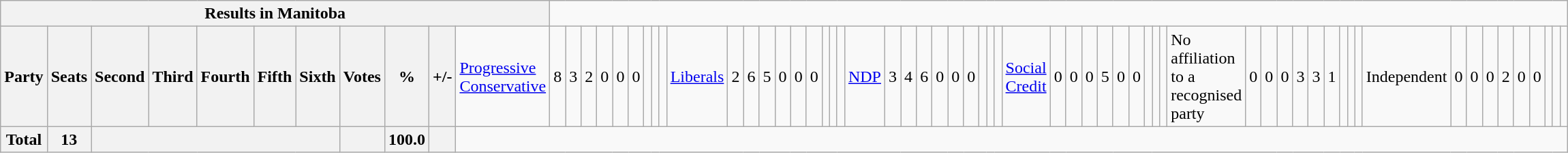<table class="wikitable">
<tr>
<th colspan=12>Results in Manitoba</th>
</tr>
<tr>
<th colspan=2>Party</th>
<th>Seats</th>
<th>Second</th>
<th>Third</th>
<th>Fourth</th>
<th>Fifth</th>
<th>Sixth</th>
<th>Votes</th>
<th>%</th>
<th>+/-<br></th>
<td><a href='#'>Progressive Conservative</a></td>
<td align="right">8</td>
<td align="right">3</td>
<td align="right">2</td>
<td align="right">0</td>
<td align="right">0</td>
<td align="right">0</td>
<td align="right"></td>
<td align="right"></td>
<td align="right"><br></td>
<td><a href='#'>Liberals</a></td>
<td align="right">2</td>
<td align="right">6</td>
<td align="right">5</td>
<td align="right">0</td>
<td align="right">0</td>
<td align="right">0</td>
<td align="right"></td>
<td align="right"></td>
<td align="right"><br></td>
<td><a href='#'>NDP</a></td>
<td align="right">3</td>
<td align="right">4</td>
<td align="right">6</td>
<td align="right">0</td>
<td align="right">0</td>
<td align="right">0</td>
<td align="right"></td>
<td align="right"></td>
<td align="right"><br></td>
<td><a href='#'>Social Credit</a></td>
<td align="right">0</td>
<td align="right">0</td>
<td align="right">0</td>
<td align="right">5</td>
<td align="right">0</td>
<td align="right">0</td>
<td align="right"></td>
<td align="right"></td>
<td align="right"><br></td>
<td>No affiliation to a recognised party</td>
<td align="right">0</td>
<td align="right">0</td>
<td align="right">0</td>
<td align="right">3</td>
<td align="right">3</td>
<td align="right">1</td>
<td align="right"></td>
<td align="right"></td>
<td align="right"><br></td>
<td>Independent</td>
<td align="right">0</td>
<td align="right">0</td>
<td align="right">0</td>
<td align="right">2</td>
<td align="right">0</td>
<td align="right">0</td>
<td align="right"></td>
<td align="right"></td>
<td align="right"></td>
</tr>
<tr>
<th colspan="2">Total</th>
<th>13</th>
<th colspan="5"></th>
<th></th>
<th>100.0</th>
<th></th>
</tr>
</table>
